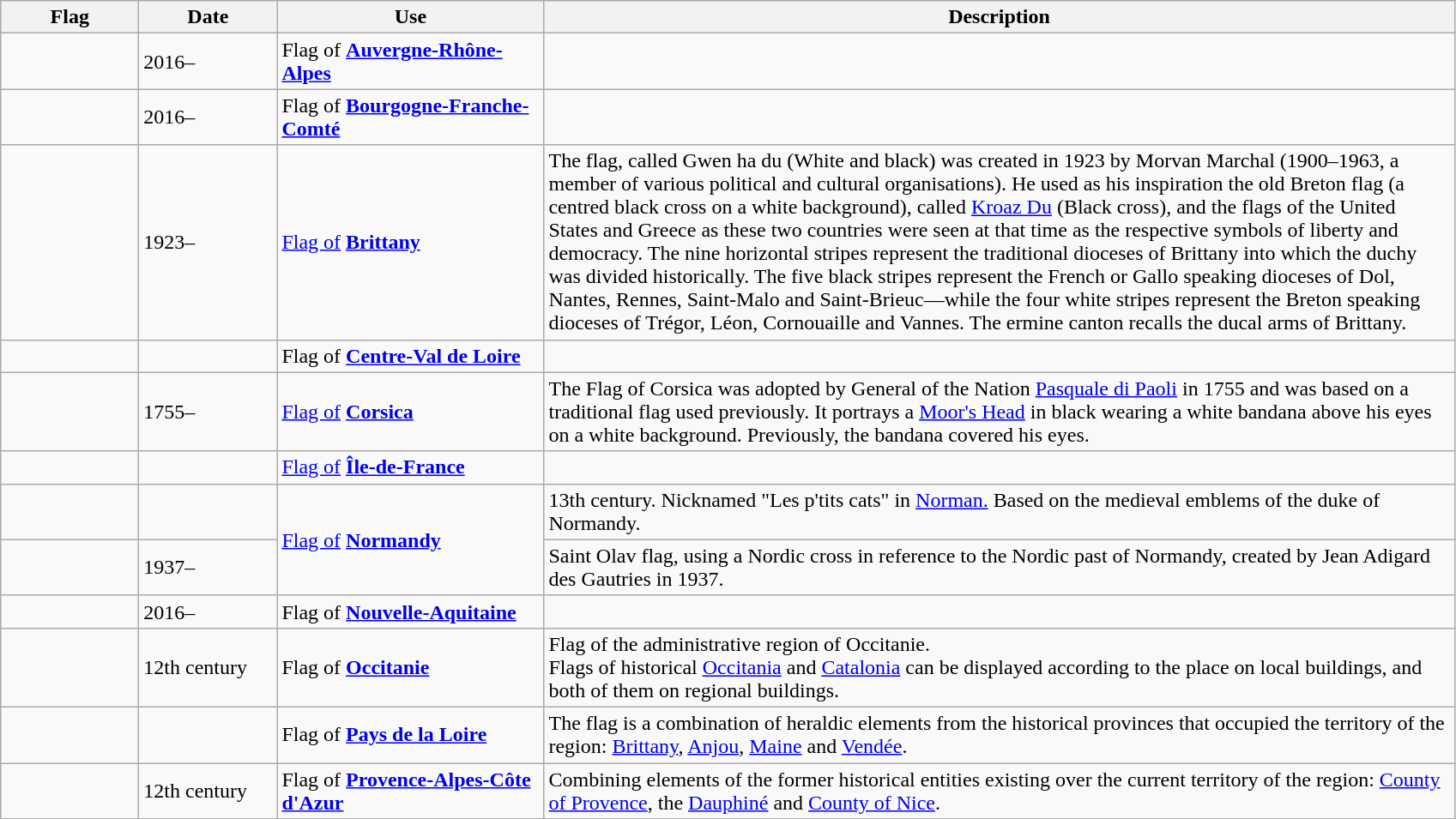<table class="wikitable sortable">
<tr>
<th style="width:100px;">Flag</th>
<th style="width:100px;">Date</th>
<th style="width:200px;">Use</th>
<th style="width:700px;">Description</th>
</tr>
<tr>
<td></td>
<td>2016–</td>
<td>Flag of <strong><a href='#'>Auvergne-Rhône-Alpes</a></strong></td>
<td></td>
</tr>
<tr>
<td></td>
<td>2016–</td>
<td>Flag of <strong><a href='#'>Bourgogne-Franche-Comté</a></strong></td>
<td></td>
</tr>
<tr>
<td></td>
<td>1923–</td>
<td><a href='#'>Flag of</a> <strong><a href='#'>Brittany</a></strong></td>
<td>The flag, called Gwen ha du (White and black) was created in 1923 by Morvan Marchal (1900–1963, a member of various political and cultural organisations). He used as his inspiration the old Breton flag (a centred black cross on a white background), called <a href='#'>Kroaz Du</a> (Black cross), and the flags of the United States and Greece as these two countries were seen at that time as the respective symbols of liberty and democracy. The nine horizontal stripes represent the traditional dioceses of Brittany into which the duchy was divided historically. The five black stripes represent the French or Gallo speaking dioceses of Dol, Nantes, Rennes, Saint-Malo and Saint-Brieuc—while the four white stripes represent the Breton speaking dioceses of Trégor, Léon, Cornouaille and Vannes. The ermine canton recalls the ducal arms of Brittany.</td>
</tr>
<tr>
<td></td>
<td></td>
<td>Flag of <strong><a href='#'>Centre-Val de Loire</a></strong></td>
<td></td>
</tr>
<tr>
<td></td>
<td>1755–</td>
<td><a href='#'>Flag of</a> <strong><a href='#'>Corsica</a></strong></td>
<td>The Flag of Corsica was adopted by General of the Nation <a href='#'>Pasquale di Paoli</a> in 1755 and was based on a traditional flag used previously. It portrays a <a href='#'>Moor's Head</a> in black wearing a white bandana above his eyes on a white background. Previously, the bandana covered his eyes.</td>
</tr>
<tr>
<td></td>
<td></td>
<td><a href='#'>Flag of</a> <strong><a href='#'>Île-de-France</a></strong></td>
<td></td>
</tr>
<tr>
<td></td>
<td></td>
<td rowspan="2"><a href='#'>Flag of</a> <strong><a href='#'>Normandy</a></strong></td>
<td>13th century. Nicknamed "Les p'tits cats" in <a href='#'>Norman.</a> Based on the medieval emblems of the duke of Normandy.</td>
</tr>
<tr>
<td></td>
<td>1937–</td>
<td>Saint Olav flag, using a Nordic cross in reference to the Nordic past of Normandy, created by Jean Adigard des Gautries in 1937.</td>
</tr>
<tr>
<td></td>
<td>2016–</td>
<td>Flag of <strong><a href='#'>Nouvelle-Aquitaine</a></strong></td>
<td></td>
</tr>
<tr>
<td></td>
<td>12th century</td>
<td>Flag of <strong><a href='#'>Occitanie</a></strong></td>
<td>Flag of the administrative region of Occitanie.<br> Flags of historical <a href='#'>Occitania</a> and <a href='#'>Catalonia</a> can be displayed according to the place on local buildings, and both of them on regional buildings.</td>
</tr>
<tr>
<td></td>
<td></td>
<td>Flag of <strong><a href='#'>Pays de la Loire</a></strong></td>
<td>The flag is a combination of heraldic elements from the historical provinces that occupied the territory of the region: <a href='#'>Brittany</a>, <a href='#'>Anjou</a>, <a href='#'>Maine</a> and <a href='#'>Vendée</a>.</td>
</tr>
<tr>
<td></td>
<td>12th century</td>
<td>Flag of <strong><a href='#'>Provence-Alpes-Côte d'Azur</a></strong></td>
<td>Combining elements of the former historical entities existing over the current territory of the region: <a href='#'>County of Provence</a>, the <a href='#'>Dauphiné</a> and <a href='#'>County of Nice</a>.</td>
</tr>
<tr>
</tr>
</table>
